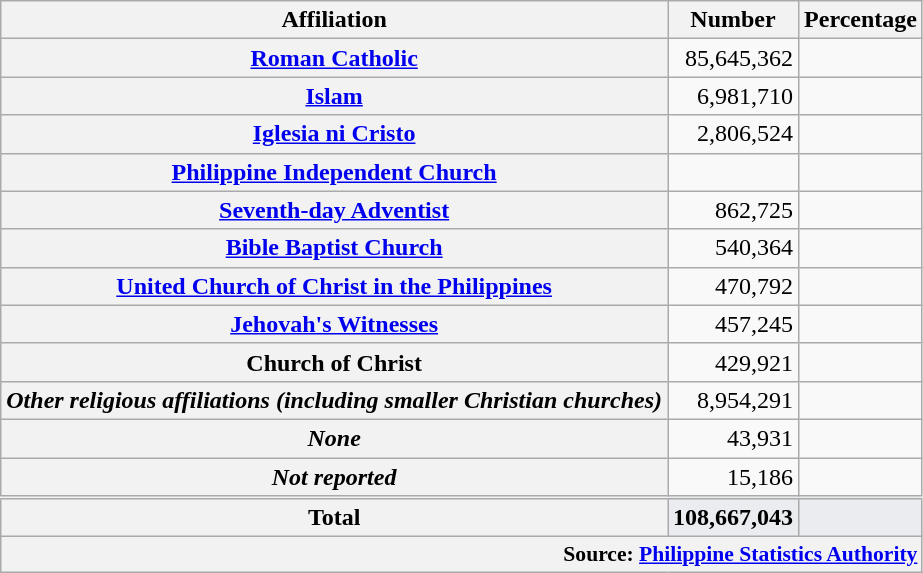<table class="wikitable sortable plainrowheaders" style="text-align:right;">
<tr>
<th scope="col">Affiliation</th>
<th scope="col">Number</th>
<th scope="col">Percentage</th>
</tr>
<tr>
<th scope="row"><a href='#'>Roman Catholic</a></th>
<td>85,645,362</td>
<td></td>
</tr>
<tr>
<th scope=row><a href='#'>Islam</a></th>
<td>6,981,710</td>
<td></td>
</tr>
<tr>
<th scope=row><a href='#'>Iglesia ni Cristo</a></th>
<td>2,806,524</td>
<td></td>
</tr>
<tr>
<th scope="row"><a href='#'>Philippine Independent Church</a> </th>
<td> </td>
<td> </td>
</tr>
<tr>
<th scope=row><a href='#'>Seventh-day Adventist</a></th>
<td>862,725</td>
<td></td>
</tr>
<tr>
<th scope="row"><a href='#'>Bible Baptist Church</a></th>
<td>540,364</td>
<td></td>
</tr>
<tr>
<th scope="row"><a href='#'>United Church of Christ in the Philippines</a></th>
<td>470,792</td>
<td></td>
</tr>
<tr>
<th scope="row"><a href='#'>Jehovah's Witnesses</a></th>
<td>457,245</td>
<td></td>
</tr>
<tr>
<th scope="row">Church of Christ</th>
<td>429,921</td>
<td></td>
</tr>
<tr>
<th scope="row"><em>Other religious affiliations (including smaller Christian churches)</em></th>
<td>8,954,291</td>
<td></td>
</tr>
<tr>
<th scope="row"><em>None</em></th>
<td>43,931</td>
<td></td>
</tr>
<tr>
<th scope="row"><em>Not reported</em></th>
<td>15,186</td>
<td></td>
</tr>
<tr class="sortbottom" style="font-weight:700; border-top-style:double;">
<th scope="row" style="font-weight:700;">Total</th>
<td style="background-color:#eaecf0;">108,667,043</td>
<td style="background-color:#eaecf0;"></td>
</tr>
<tr class="sortbottom" style="font-size:90%;">
<th scope="row" colspan="5" style="text-align:right;">Source: <a href='#'>Philippine Statistics Authority</a></th>
</tr>
</table>
